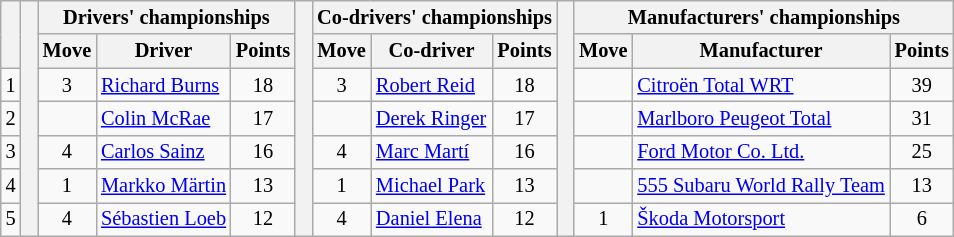<table class="wikitable" style="font-size:85%;">
<tr>
<th rowspan="2"></th>
<th rowspan="7" style="width:5px;"></th>
<th colspan="3">Drivers' championships</th>
<th rowspan="7" style="width:5px;"></th>
<th colspan="3" nowrap>Co-drivers' championships</th>
<th rowspan="7" style="width:5px;"></th>
<th colspan="3" nowrap>Manufacturers' championships</th>
</tr>
<tr>
<th>Move</th>
<th>Driver</th>
<th>Points</th>
<th>Move</th>
<th>Co-driver</th>
<th>Points</th>
<th>Move</th>
<th>Manufacturer</th>
<th>Points</th>
</tr>
<tr>
<td align="center">1</td>
<td align="center"> 3</td>
<td> <a href='#'>Richard Burns</a></td>
<td align="center">18</td>
<td align="center"> 3</td>
<td> <a href='#'>Robert Reid</a></td>
<td align="center">18</td>
<td align="center"></td>
<td> <a href='#'>Citroën Total WRT</a></td>
<td align="center">39</td>
</tr>
<tr>
<td align="center">2</td>
<td align="center"></td>
<td> <a href='#'>Colin McRae</a></td>
<td align="center">17</td>
<td align="center"></td>
<td> <a href='#'>Derek Ringer</a></td>
<td align="center">17</td>
<td align="center"></td>
<td> <a href='#'>Marlboro Peugeot Total</a></td>
<td align="center">31</td>
</tr>
<tr>
<td align="center">3</td>
<td align="center"> 4</td>
<td> <a href='#'>Carlos Sainz</a></td>
<td align="center">16</td>
<td align="center"> 4</td>
<td> <a href='#'>Marc Martí</a></td>
<td align="center">16</td>
<td align="center"></td>
<td> <a href='#'>Ford Motor Co. Ltd.</a></td>
<td align="center">25</td>
</tr>
<tr>
<td align="center">4</td>
<td align="center"> 1</td>
<td> <a href='#'>Markko Märtin</a></td>
<td align="center">13</td>
<td align="center"> 1</td>
<td> <a href='#'>Michael Park</a></td>
<td align="center">13</td>
<td align="center"></td>
<td> <a href='#'>555 Subaru World Rally Team</a></td>
<td align="center">13</td>
</tr>
<tr>
<td align="center">5</td>
<td align="center"> 4</td>
<td> <a href='#'>Sébastien Loeb</a></td>
<td align="center">12</td>
<td align="center"> 4</td>
<td> <a href='#'>Daniel Elena</a></td>
<td align="center">12</td>
<td align="center"> 1</td>
<td> <a href='#'>Škoda Motorsport</a></td>
<td align="center">6</td>
</tr>
</table>
